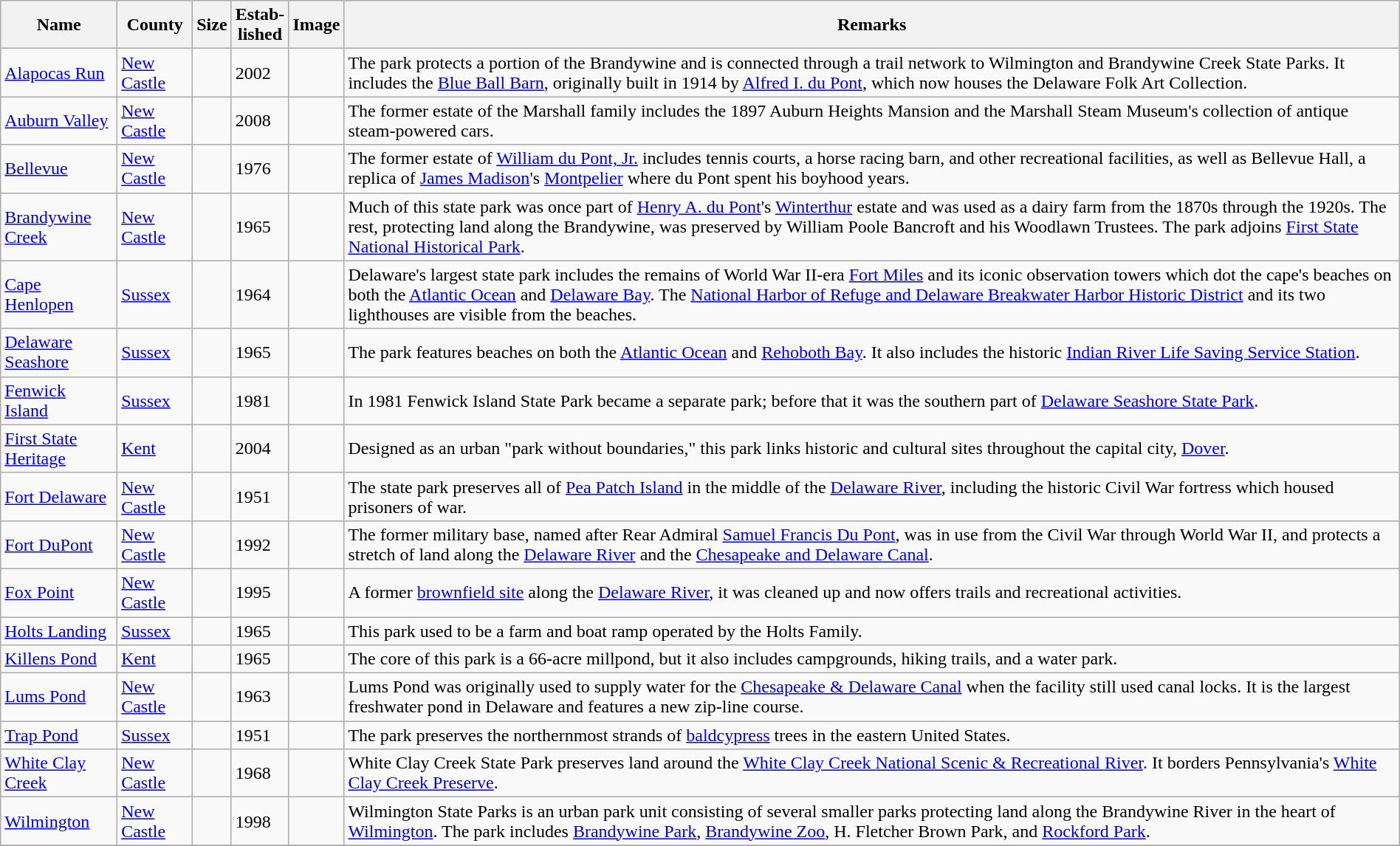<table class="wikitable sortable" style="width:100%">
<tr>
<th style="width:*;" scope="col">Name</th>
<th style="width:*;" scope="col">County</th>
<th style="width:*;" scope="col">Size</th>
<th style="width:*;" scope="col">Estab-<br>lished</th>
<th style="width:*;" class="unsortable" scope="col">Image</th>
<th style="width:*;" class="unsortable" scope="col">Remarks</th>
</tr>
<tr>
<td><a href='#'>Alapocas Run</a></td>
<td><a href='#'>New Castle</a></td>
<td></td>
<td>2002</td>
<td></td>
<td>The park protects a portion of the Brandywine and is connected through a trail network to Wilmington and Brandywine Creek State Parks. It includes the <a href='#'>Blue Ball Barn</a>, originally built in 1914 by <a href='#'>Alfred I. du Pont</a>, which now houses the Delaware Folk Art Collection.</td>
</tr>
<tr>
<td><a href='#'>Auburn Valley</a></td>
<td><a href='#'>New Castle</a></td>
<td></td>
<td>2008</td>
<td></td>
<td>The former estate of the Marshall family includes the 1897 Auburn Heights Mansion and the Marshall Steam Museum's collection of antique steam-powered cars.</td>
</tr>
<tr>
<td><a href='#'>Bellevue</a></td>
<td><a href='#'>New Castle</a></td>
<td></td>
<td>1976</td>
<td></td>
<td>The former estate of <a href='#'>William du Pont, Jr.</a> includes tennis courts, a horse racing barn, and other recreational facilities, as well as Bellevue Hall, a replica of <a href='#'>James Madison</a>'s <a href='#'>Montpelier</a> where du Pont spent his boyhood years.</td>
</tr>
<tr>
<td><a href='#'>Brandywine Creek</a></td>
<td><a href='#'>New Castle</a></td>
<td></td>
<td>1965</td>
<td></td>
<td>Much of this state park was once part of <a href='#'>Henry A. du Pont</a>'s <a href='#'>Winterthur</a> estate and was used as a dairy farm from the 1870s through the 1920s. The rest, protecting land along the Brandywine, was preserved by William Poole Bancroft and his Woodlawn Trustees. The park adjoins <a href='#'>First State National Historical Park</a>.</td>
</tr>
<tr>
<td><a href='#'>Cape Henlopen</a></td>
<td><a href='#'>Sussex</a></td>
<td></td>
<td>1964</td>
<td></td>
<td>Delaware's largest state park includes the remains of World War II-era <a href='#'>Fort Miles</a> and its iconic observation towers which dot the cape's beaches on both the <a href='#'>Atlantic Ocean</a> and <a href='#'>Delaware Bay</a>. The <a href='#'>National Harbor of Refuge and Delaware Breakwater Harbor Historic District</a> and its two lighthouses are visible from the beaches.</td>
</tr>
<tr>
<td><a href='#'>Delaware Seashore</a></td>
<td><a href='#'>Sussex</a></td>
<td></td>
<td>1965</td>
<td></td>
<td>The park features beaches on both the <a href='#'>Atlantic Ocean</a> and <a href='#'>Rehoboth Bay</a>. It also includes the historic <a href='#'>Indian River Life Saving Service Station</a>.</td>
</tr>
<tr>
<td><a href='#'>Fenwick Island</a></td>
<td><a href='#'>Sussex</a></td>
<td></td>
<td>1981</td>
<td></td>
<td>In 1981 Fenwick Island State Park became a separate park; before that it was the southern part of <a href='#'>Delaware Seashore State Park</a>.</td>
</tr>
<tr>
<td><a href='#'>First State Heritage</a></td>
<td><a href='#'>Kent</a></td>
<td></td>
<td>2004</td>
<td></td>
<td>Designed as an urban "park without boundaries," this park links historic and cultural sites throughout the capital city, <a href='#'>Dover</a>.</td>
</tr>
<tr>
<td><a href='#'>Fort Delaware</a></td>
<td><a href='#'>New Castle</a></td>
<td></td>
<td>1951</td>
<td></td>
<td>The state park preserves all of <a href='#'>Pea Patch Island</a> in the middle of the <a href='#'>Delaware River</a>, including the historic Civil War fortress which housed prisoners of war.</td>
</tr>
<tr>
<td><a href='#'>Fort DuPont</a></td>
<td><a href='#'>New Castle</a></td>
<td></td>
<td>1992</td>
<td></td>
<td>The former military base, named after Rear Admiral <a href='#'>Samuel Francis Du Pont</a>, was in use from the Civil War through World War II, and protects a stretch of land along the <a href='#'>Delaware River</a> and the <a href='#'>Chesapeake and Delaware Canal</a>.</td>
</tr>
<tr>
<td><a href='#'>Fox Point</a></td>
<td><a href='#'>New Castle</a></td>
<td></td>
<td>1995</td>
<td></td>
<td>A former <a href='#'>brownfield site</a> along the <a href='#'>Delaware River</a>, it was cleaned up and now offers trails and recreational activities.</td>
</tr>
<tr>
<td><a href='#'>Holts Landing</a></td>
<td><a href='#'>Sussex</a></td>
<td></td>
<td>1965</td>
<td></td>
<td>This park used to be a farm and boat ramp operated by the Holts Family.</td>
</tr>
<tr>
<td><a href='#'>Killens Pond</a></td>
<td><a href='#'>Kent</a></td>
<td></td>
<td>1965</td>
<td></td>
<td>The core of this park is a 66-acre millpond, but it also includes campgrounds, hiking trails, and a water park.</td>
</tr>
<tr>
<td><a href='#'>Lums Pond</a></td>
<td><a href='#'>New Castle</a></td>
<td></td>
<td>1963</td>
<td></td>
<td>Lums Pond was originally used to supply water for the <a href='#'>Chesapeake & Delaware Canal</a> when the facility still used canal locks. It is the largest freshwater pond in Delaware and features a new zip-line course.</td>
</tr>
<tr>
<td><a href='#'>Trap Pond</a></td>
<td><a href='#'>Sussex</a></td>
<td></td>
<td>1951</td>
<td></td>
<td>The park preserves the northernmost strands of <a href='#'>baldcypress</a> trees in the eastern United States.</td>
</tr>
<tr>
<td><a href='#'>White Clay Creek</a></td>
<td><a href='#'>New Castle</a></td>
<td></td>
<td>1968</td>
<td></td>
<td>White Clay Creek State Park preserves land around the <a href='#'>White Clay Creek National Scenic & Recreational River</a>. It borders Pennsylvania's <a href='#'>White Clay Creek Preserve</a>.</td>
</tr>
<tr>
<td><a href='#'>Wilmington</a></td>
<td><a href='#'>New Castle</a></td>
<td></td>
<td>1998</td>
<td></td>
<td>Wilmington State Parks is an urban park unit consisting of several smaller parks protecting land along the Brandywine River in the heart of <a href='#'>Wilmington</a>. The park includes <a href='#'>Brandywine Park</a>, <a href='#'>Brandywine Zoo</a>, H. Fletcher Brown Park, and <a href='#'>Rockford Park</a>.</td>
</tr>
<tr>
</tr>
</table>
